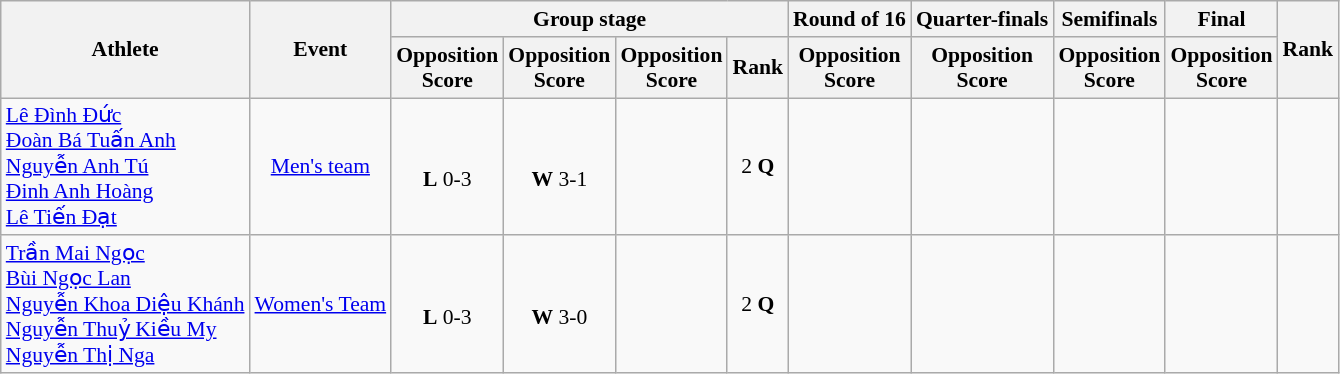<table class=wikitable style="text-align:center; font-size:90%">
<tr>
<th rowspan="2">Athlete</th>
<th rowspan=2>Event</th>
<th colspan=4>Group stage</th>
<th>Round of 16</th>
<th>Quarter-finals</th>
<th>Semifinals</th>
<th>Final</th>
<th rowspan="2">Rank</th>
</tr>
<tr>
<th>Opposition<br>Score</th>
<th>Opposition<br>Score</th>
<th>Opposition<br>Score</th>
<th>Rank</th>
<th>Opposition<br>Score</th>
<th>Opposition<br>Score</th>
<th>Opposition<br>Score</th>
<th>Opposition<br>Score</th>
</tr>
<tr>
<td align=left><a href='#'>Lê Đình Đức</a><br><a href='#'>Đoàn Bá Tuấn Anh</a><br><a href='#'>Nguyễn Anh Tú</a><br><a href='#'>Đinh Anh Hoàng</a><br><a href='#'>Lê Tiến Đạt</a></td>
<td><a href='#'>Men's team</a></td>
<td><br><strong>L</strong> 0-3</td>
<td><br><strong>W</strong> 3-1</td>
<td></td>
<td>2 <strong>Q</strong></td>
<td><br></td>
<td></td>
<td></td>
<td></td>
<td></td>
</tr>
<tr>
<td align=left><a href='#'>Trần Mai Ngọc</a><br><a href='#'>Bùi Ngọc Lan</a><br><a href='#'>Nguyễn Khoa Diệu Khánh</a><br><a href='#'>Nguyễn Thuỷ Kiều My</a><br><a href='#'>Nguyễn Thị Nga</a></td>
<td><a href='#'>Women's Team</a></td>
<td><br><strong>L</strong> 0-3</td>
<td><br> <strong>W</strong> 3-0</td>
<td></td>
<td>2 <strong>Q</strong></td>
<td><br></td>
<td></td>
<td></td>
<td></td>
<td></td>
</tr>
</table>
